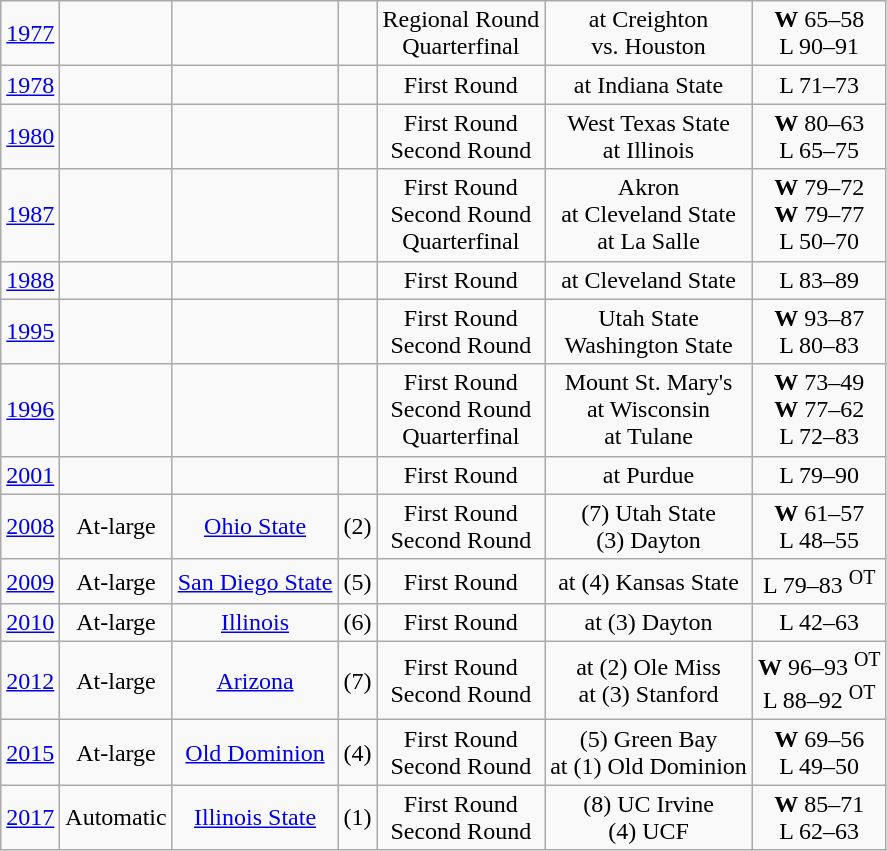<table class="wikitable">
<tr align="center">
<td><a href='#'>1977</a></td>
<td></td>
<td></td>
<td></td>
<td>Regional Round<br>Quarterfinal</td>
<td>at Creighton<br>vs. Houston</td>
<td><strong>W</strong> 65–58<br>L 90–91</td>
</tr>
<tr align="center">
<td><a href='#'>1978</a></td>
<td></td>
<td></td>
<td></td>
<td>First Round</td>
<td>at Indiana State</td>
<td>L 71–73</td>
</tr>
<tr align="center">
<td><a href='#'>1980</a></td>
<td></td>
<td></td>
<td></td>
<td>First Round<br>Second Round</td>
<td>West Texas State<br>at Illinois</td>
<td><strong>W</strong> 80–63<br>L 65–75</td>
</tr>
<tr align="center">
<td><a href='#'>1987</a></td>
<td></td>
<td></td>
<td></td>
<td>First Round<br>Second Round<br>Quarterfinal</td>
<td>Akron<br>at Cleveland State<br>at La Salle</td>
<td><strong>W</strong> 79–72<br><strong>W</strong> 79–77<br>L 50–70</td>
</tr>
<tr align="center">
<td><a href='#'>1988</a></td>
<td></td>
<td></td>
<td></td>
<td>First Round</td>
<td>at Cleveland State</td>
<td>L 83–89</td>
</tr>
<tr align="center">
<td><a href='#'>1995</a></td>
<td></td>
<td></td>
<td></td>
<td>First Round<br>Second Round</td>
<td>Utah State<br>Washington State</td>
<td><strong>W</strong> 93–87<br>L 80–83</td>
</tr>
<tr align="center">
<td><a href='#'>1996</a></td>
<td></td>
<td></td>
<td></td>
<td>First Round<br>Second Round<br>Quarterfinal</td>
<td>Mount St. Mary's<br>at Wisconsin<br>at Tulane</td>
<td><strong>W</strong> 73–49<br><strong>W</strong> 77–62<br>L 72–83</td>
</tr>
<tr align="center">
<td><a href='#'>2001</a></td>
<td></td>
<td></td>
<td></td>
<td>First Round</td>
<td>at Purdue</td>
<td>L 79–90</td>
</tr>
<tr align="center">
<td><a href='#'>2008</a></td>
<td>At-large</td>
<td><a href='#'>Ohio State</a></td>
<td>(2)</td>
<td>First Round<br>Second Round</td>
<td>(7) Utah State<br>(3) Dayton</td>
<td><strong>W</strong> 61–57<br>L 48–55</td>
</tr>
<tr align="center">
<td><a href='#'>2009</a></td>
<td>At-large</td>
<td><a href='#'>San Diego State</a></td>
<td>(5)</td>
<td>First Round</td>
<td>at (4) Kansas State</td>
<td>L 79–83 <sup>OT</sup></td>
</tr>
<tr align="center">
<td><a href='#'>2010</a></td>
<td>At-large</td>
<td><a href='#'>Illinois</a></td>
<td>(6)</td>
<td>First Round</td>
<td>at (3) Dayton</td>
<td>L 42–63</td>
</tr>
<tr align="center">
<td><a href='#'>2012</a></td>
<td>At-large</td>
<td><a href='#'>Arizona</a></td>
<td>(7)</td>
<td>First Round<br>Second Round</td>
<td>at (2) Ole Miss<br>at (3) Stanford</td>
<td><strong>W</strong> 96–93 <sup>OT</sup><br>L 88–92 <sup>OT</sup></td>
</tr>
<tr align="center">
<td><a href='#'>2015</a></td>
<td>At-large</td>
<td><a href='#'>Old Dominion</a></td>
<td>(4)</td>
<td>First Round<br>Second Round</td>
<td>(5) Green Bay<br>at (1) Old Dominion</td>
<td><strong>W</strong> 69–56<br>L 49–50</td>
</tr>
<tr align="center">
<td><a href='#'>2017</a></td>
<td>Automatic</td>
<td><a href='#'>Illinois State</a></td>
<td>(1)</td>
<td>First Round<br>Second Round</td>
<td>(8) UC Irvine<br>(4) UCF</td>
<td><strong>W</strong> 85–71<br>L 62–63</td>
</tr>
</table>
